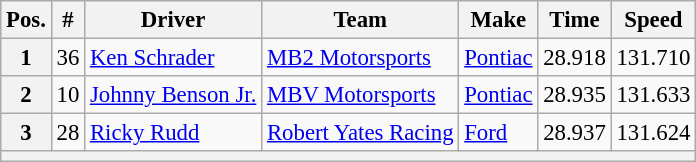<table class="wikitable" style="font-size:95%">
<tr>
<th>Pos.</th>
<th>#</th>
<th>Driver</th>
<th>Team</th>
<th>Make</th>
<th>Time</th>
<th>Speed</th>
</tr>
<tr>
<th>1</th>
<td>36</td>
<td><a href='#'>Ken Schrader</a></td>
<td><a href='#'>MB2 Motorsports</a></td>
<td><a href='#'>Pontiac</a></td>
<td>28.918</td>
<td>131.710</td>
</tr>
<tr>
<th>2</th>
<td>10</td>
<td><a href='#'>Johnny Benson Jr.</a></td>
<td><a href='#'>MBV Motorsports</a></td>
<td><a href='#'>Pontiac</a></td>
<td>28.935</td>
<td>131.633</td>
</tr>
<tr>
<th>3</th>
<td>28</td>
<td><a href='#'>Ricky Rudd</a></td>
<td><a href='#'>Robert Yates Racing</a></td>
<td><a href='#'>Ford</a></td>
<td>28.937</td>
<td>131.624</td>
</tr>
<tr>
<th colspan="7"></th>
</tr>
</table>
